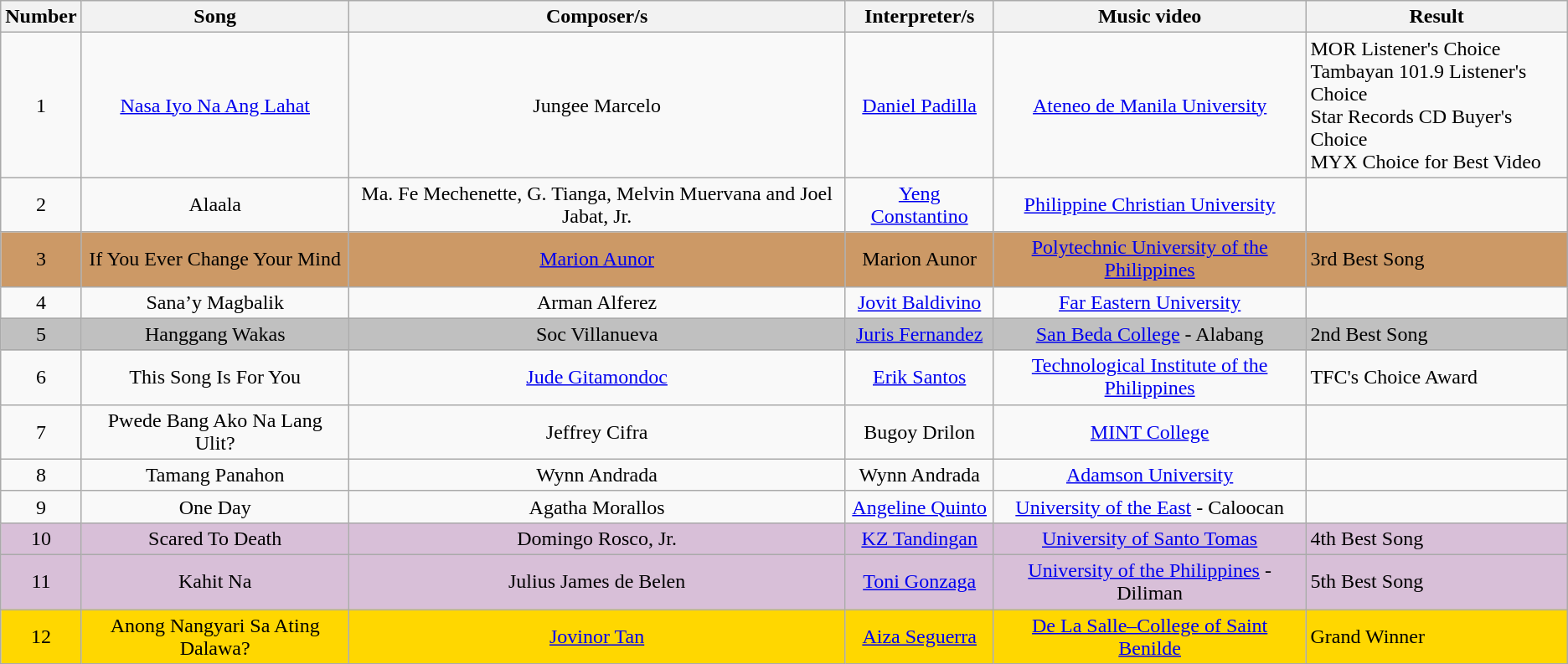<table class="wikitable">
<tr>
<th>Number</th>
<th>Song </th>
<th>Composer/s </th>
<th>Interpreter/s </th>
<th>Music video</th>
<th>Result</th>
</tr>
<tr>
<td style="text-align: center;">1</td>
<td style="text-align: center;"><a href='#'>Nasa Iyo Na Ang Lahat</a><br></td>
<td style="text-align: center;">Jungee Marcelo</td>
<td style="text-align: center;"><a href='#'>Daniel Padilla</a></td>
<td style="text-align: center;"><a href='#'>Ateneo de Manila University</a></td>
<td>MOR Listener's Choice<br>Tambayan 101.9 Listener's Choice<br>Star Records CD Buyer's Choice<br>MYX Choice for Best Video</td>
</tr>
<tr>
<td style="text-align: center;">2</td>
<td style="text-align: center;">Alaala<br></td>
<td style="text-align: center;">Ma. Fe Mechenette, G. Tianga, Melvin Muervana and Joel Jabat, Jr.</td>
<td style="text-align: center;"><a href='#'>Yeng Constantino</a></td>
<td style="text-align: center;"><a href='#'>Philippine Christian University</a></td>
<td></td>
</tr>
<tr bgcolor="#CC9966">
<td style="text-align: center;">3</td>
<td style="text-align: center;">If You Ever Change Your Mind</td>
<td style="text-align: center;"><a href='#'>Marion Aunor</a></td>
<td style="text-align: center;">Marion Aunor</td>
<td style="text-align: center;"><a href='#'>Polytechnic University of the Philippines</a></td>
<td>3rd Best Song</td>
</tr>
<tr>
<td style="text-align: center;">4</td>
<td style="text-align: center;">Sana’y Magbalik <br></td>
<td style="text-align: center;">Arman Alferez</td>
<td style="text-align: center;"><a href='#'>Jovit Baldivino</a></td>
<td style="text-align: center;"><a href='#'>Far Eastern University</a></td>
<td></td>
</tr>
<tr bgcolor="silver">
<td style="text-align: center;">5</td>
<td style="text-align: center;">Hanggang Wakas<br></td>
<td style="text-align: center;">Soc Villanueva</td>
<td style="text-align: center;"><a href='#'>Juris Fernandez</a></td>
<td style="text-align: center;"><a href='#'>San Beda College</a> - Alabang</td>
<td>2nd Best Song</td>
</tr>
<tr>
<td style="text-align: center;">6</td>
<td style="text-align: center;">This Song Is For You</td>
<td style="text-align: center;"><a href='#'>Jude Gitamondoc</a></td>
<td style="text-align: center;"><a href='#'>Erik Santos</a></td>
<td style="text-align: center;"><a href='#'>Technological Institute of the Philippines</a></td>
<td>TFC's Choice Award</td>
</tr>
<tr>
<td style="text-align: center;">7</td>
<td style="text-align: center;">Pwede Bang Ako Na Lang Ulit? <br></td>
<td style="text-align: center;">Jeffrey Cifra</td>
<td style="text-align: center;">Bugoy Drilon</td>
<td style="text-align: center;"><a href='#'>MINT College</a></td>
<td></td>
</tr>
<tr>
<td style="text-align: center;">8</td>
<td style="text-align: center;">Tamang Panahon<br></td>
<td style="text-align: center;">Wynn Andrada</td>
<td style="text-align: center;">Wynn Andrada</td>
<td style="text-align: center;"><a href='#'>Adamson University</a></td>
<td></td>
</tr>
<tr>
<td style="text-align: center;">9</td>
<td style="text-align: center;">One Day</td>
<td style="text-align: center;">Agatha Morallos</td>
<td style="text-align: center;"><a href='#'>Angeline Quinto</a></td>
<td style="text-align: center;"><a href='#'>University of the East</a> - Caloocan</td>
<td></td>
</tr>
<tr bgcolor="#d8bfd8">
<td style="text-align: center;">10</td>
<td style="text-align: center;">Scared To Death</td>
<td style="text-align: center;">Domingo Rosco, Jr.</td>
<td style="text-align: center;"><a href='#'>KZ Tandingan</a></td>
<td style="text-align: center;"><a href='#'>University of Santo Tomas</a></td>
<td>4th Best Song</td>
</tr>
<tr bgcolor="#d8bfd8">
<td style="text-align: center;">11</td>
<td style="text-align: center;">Kahit Na<br></td>
<td style="text-align: center;">Julius James de Belen</td>
<td style="text-align: center;"><a href='#'>Toni Gonzaga</a></td>
<td style="text-align: center;"><a href='#'>University of the Philippines</a> - Diliman</td>
<td>5th Best Song</td>
</tr>
<tr bgcolor="gold">
<td style="text-align: center;">12</td>
<td style="text-align: center;">Anong Nangyari Sa Ating Dalawa?<br></td>
<td style="text-align: center;"><a href='#'>Jovinor Tan</a></td>
<td style="text-align: center;"><a href='#'>Aiza Seguerra</a></td>
<td style="text-align: center;"><a href='#'>De La Salle–College of Saint Benilde</a></td>
<td>Grand Winner</td>
</tr>
</table>
